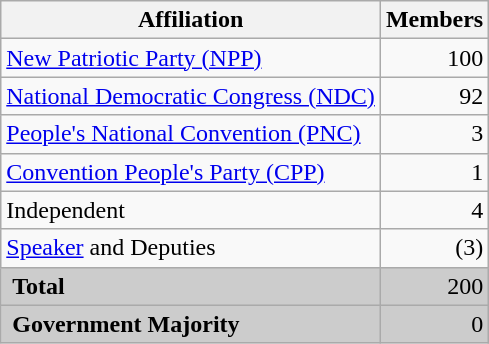<table class="wikitable">
<tr>
<th>Affiliation</th>
<th>Members</th>
</tr>
<tr>
<td><a href='#'>New Patriotic Party (NPP)</a></td>
<td align="right">100</td>
</tr>
<tr>
<td><a href='#'>National Democratic Congress (NDC)</a></td>
<td align="right">92</td>
</tr>
<tr>
<td><a href='#'>People's National Convention (PNC)</a></td>
<td align="right">3</td>
</tr>
<tr>
<td><a href='#'>Convention People's Party (CPP)</a></td>
<td align="right">1</td>
</tr>
<tr>
<td>Independent</td>
<td align="right">4</td>
</tr>
<tr>
<td><a href='#'>Speaker</a> and Deputies</td>
<td align="right">(3)</td>
</tr>
<tr bgcolor="CCCCCC">
<td> <strong>Total</strong></td>
<td align="right">200</td>
</tr>
<tr bgcolor="CCCCCC">
<td> <strong>Government Majority</strong></td>
<td align="right">0</td>
</tr>
</table>
